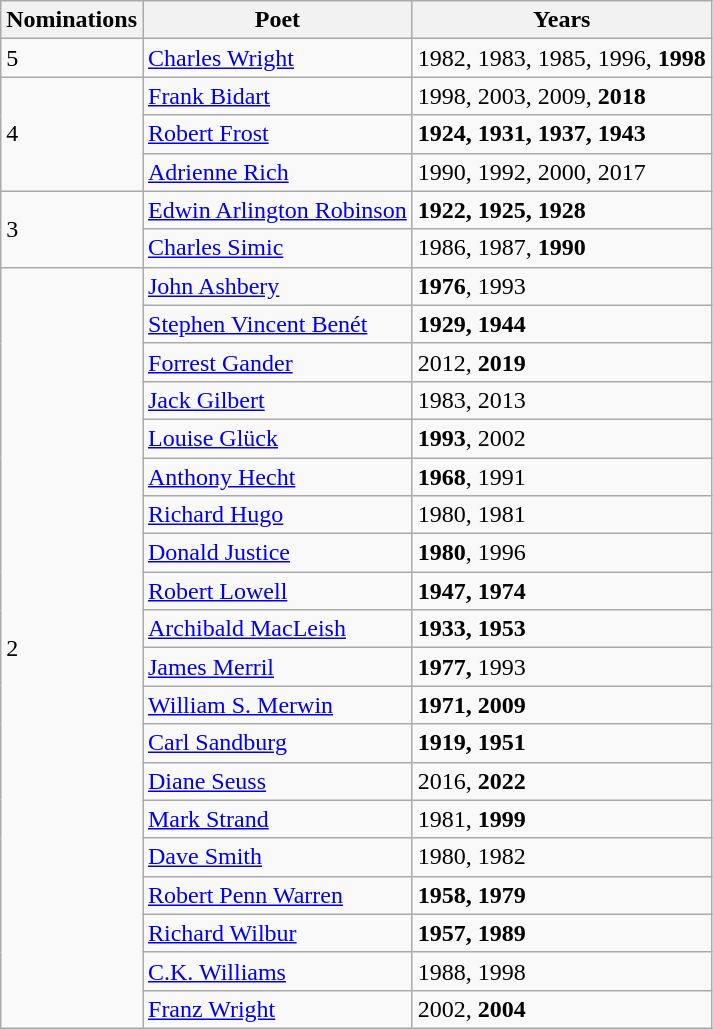<table class="wikitable">
<tr>
<th>Nominations</th>
<th>Poet</th>
<th>Years</th>
</tr>
<tr>
<td>5</td>
<td><a href='#'>Charles Wright</a></td>
<td>1982, 1983, 1985, 1996, <strong>1998</strong></td>
</tr>
<tr>
<td rowspan="3">4</td>
<td><a href='#'>Frank Bidart</a></td>
<td>1998, 2003, 2009, <strong>2018</strong></td>
</tr>
<tr>
<td><a href='#'>Robert Frost</a></td>
<td><strong>1924, 1931, 1937, 1943</strong></td>
</tr>
<tr>
<td><a href='#'>Adrienne Rich</a></td>
<td>1990, 1992, 2000, 2017</td>
</tr>
<tr>
<td rowspan="2">3</td>
<td><a href='#'>Edwin Arlington Robinson</a></td>
<td><strong>1922, 1925, 1928</strong></td>
</tr>
<tr>
<td><a href='#'>Charles Simic</a></td>
<td>1986, 1987, <strong>1990</strong></td>
</tr>
<tr>
<td rowspan="20">2</td>
<td><a href='#'>John Ashbery</a></td>
<td><strong>1976</strong>, 1993</td>
</tr>
<tr>
<td><a href='#'>Stephen Vincent Benét</a></td>
<td><strong>1929, 1944</strong></td>
</tr>
<tr>
<td><a href='#'>Forrest Gander</a></td>
<td>2012, <strong>2019</strong></td>
</tr>
<tr>
<td><a href='#'>Jack Gilbert</a></td>
<td>1983, 2013</td>
</tr>
<tr>
<td><a href='#'>Louise Glück</a></td>
<td><strong>1993</strong>, 2002</td>
</tr>
<tr>
<td><a href='#'>Anthony Hecht</a></td>
<td><strong>1968</strong>, 1991</td>
</tr>
<tr>
<td><a href='#'>Richard Hugo</a></td>
<td>1980, 1981</td>
</tr>
<tr>
<td><a href='#'>Donald Justice</a></td>
<td><strong>1980</strong>, 1996</td>
</tr>
<tr>
<td><a href='#'>Robert Lowell</a></td>
<td><strong>1947, 1974</strong></td>
</tr>
<tr>
<td><a href='#'>Archibald MacLeish</a></td>
<td><strong>1933, 1953</strong></td>
</tr>
<tr>
<td><a href='#'>James Merril</a></td>
<td><strong>1977,</strong> 1993</td>
</tr>
<tr>
<td><a href='#'>William S. Merwin</a></td>
<td><strong>1971, 2009</strong></td>
</tr>
<tr>
<td><a href='#'>Carl Sandburg</a></td>
<td><strong>1919, 1951</strong></td>
</tr>
<tr>
<td><a href='#'>Diane Seuss</a></td>
<td>2016, <strong>2022</strong></td>
</tr>
<tr>
<td><a href='#'>Mark Strand</a></td>
<td>1981, <strong>1999</strong></td>
</tr>
<tr>
<td><a href='#'>Dave Smith</a></td>
<td>1980, 1982</td>
</tr>
<tr>
<td><a href='#'>Robert Penn Warren</a></td>
<td><strong>1958, 1979</strong></td>
</tr>
<tr>
<td><a href='#'>Richard Wilbur</a></td>
<td><strong>1957, 1989</strong></td>
</tr>
<tr>
<td><a href='#'>C.K. Williams</a></td>
<td>1988, 1998</td>
</tr>
<tr>
<td><a href='#'>Franz Wright</a></td>
<td>2002, <strong>2004</strong></td>
</tr>
</table>
